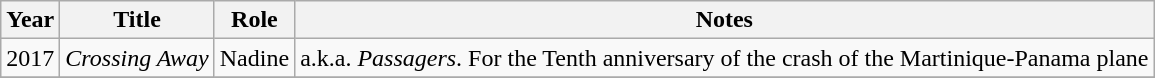<table class="wikitable sortable">
<tr>
<th>Year</th>
<th>Title</th>
<th>Role</th>
<th>Notes</th>
</tr>
<tr>
<td>2017</td>
<td><em>Crossing Away </em></td>
<td>Nadine</td>
<td>a.k.a. <em>Passagers</em>. For the Tenth anniversary of the crash of the Martinique-Panama plane</td>
</tr>
<tr>
</tr>
</table>
